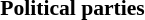<table class="toccolours" style="font-size:90%" width="250">
<tr>
<th>Political parties</th>
</tr>
<tr>
<td></td>
</tr>
</table>
